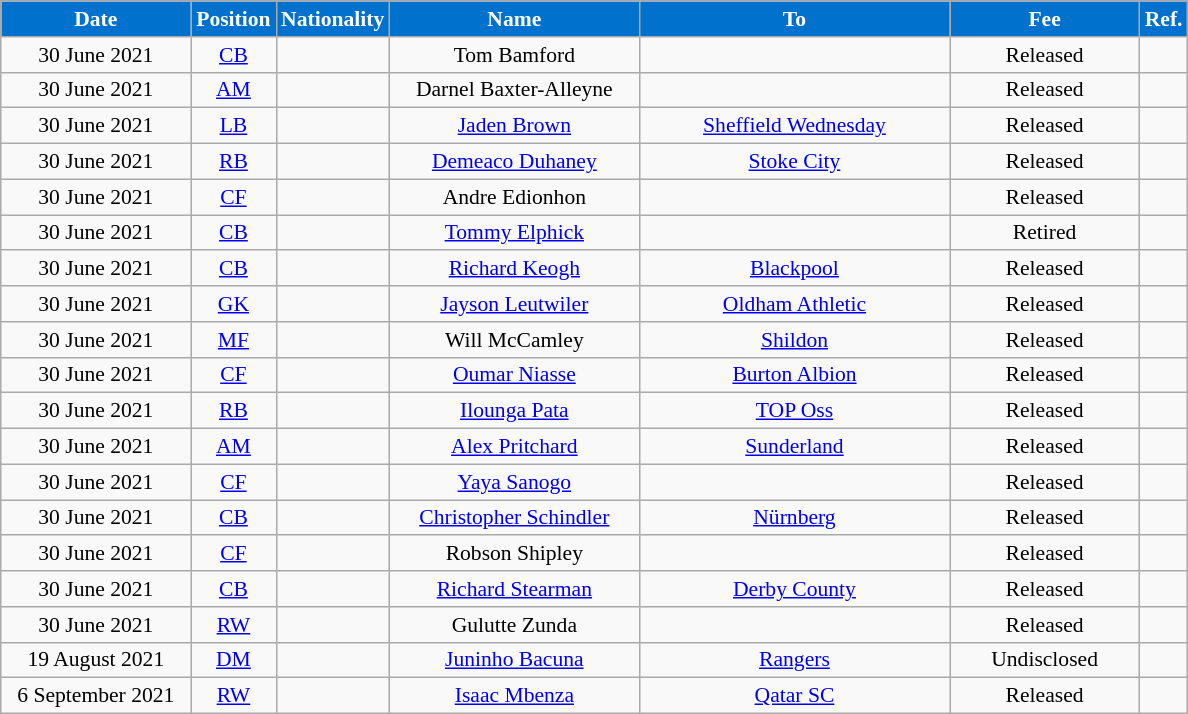<table class="wikitable"  style="text-align:center; font-size:90%; ">
<tr>
<th style="background:#0072ce; color:#ffffff; width:120px;">Date</th>
<th style="background:#0072ce; color:#ffffff; width:50px;">Position</th>
<th style="background:#0072ce; color:#ffffff; width:50px;">Nationality</th>
<th style="background:#0072ce; color:#ffffff; width:160px;">Name</th>
<th style="background:#0072ce; color:#ffffff; width:200px;">To</th>
<th style="background:#0072ce; color:#ffffff; width:120px;">Fee</th>
<th style="background:#0072ce; color:#ffffff; width:25px;">Ref.</th>
</tr>
<tr>
<td>30 June 2021</td>
<td><a href='#'>CB</a></td>
<td></td>
<td>Tom Bamford</td>
<td></td>
<td>Released</td>
<td></td>
</tr>
<tr>
<td>30 June 2021</td>
<td><a href='#'>AM</a></td>
<td></td>
<td>Darnel Baxter-Alleyne</td>
<td></td>
<td>Released</td>
<td></td>
</tr>
<tr>
<td>30 June 2021</td>
<td><a href='#'>LB</a></td>
<td></td>
<td><a href='#'>Jaden Brown</a></td>
<td> <a href='#'>Sheffield Wednesday</a></td>
<td>Released</td>
<td></td>
</tr>
<tr>
<td>30 June 2021</td>
<td><a href='#'>RB</a></td>
<td></td>
<td><a href='#'>Demeaco Duhaney</a></td>
<td> <a href='#'>Stoke City</a></td>
<td>Released</td>
<td></td>
</tr>
<tr>
<td>30 June 2021</td>
<td><a href='#'>CF</a></td>
<td></td>
<td>Andre Edionhon</td>
<td></td>
<td>Released</td>
<td></td>
</tr>
<tr>
<td>30 June 2021</td>
<td><a href='#'>CB</a></td>
<td></td>
<td><a href='#'>Tommy Elphick</a></td>
<td></td>
<td>Retired</td>
<td></td>
</tr>
<tr>
<td>30 June 2021</td>
<td><a href='#'>CB</a></td>
<td></td>
<td><a href='#'>Richard Keogh</a></td>
<td> <a href='#'>Blackpool</a></td>
<td>Released</td>
<td></td>
</tr>
<tr>
<td>30 June 2021</td>
<td><a href='#'>GK</a></td>
<td></td>
<td><a href='#'>Jayson Leutwiler</a></td>
<td> <a href='#'>Oldham Athletic</a></td>
<td>Released</td>
<td></td>
</tr>
<tr>
<td>30 June 2021</td>
<td><a href='#'>MF</a></td>
<td></td>
<td>Will McCamley</td>
<td> <a href='#'>Shildon</a></td>
<td>Released</td>
<td></td>
</tr>
<tr>
<td>30 June 2021</td>
<td><a href='#'>CF</a></td>
<td></td>
<td><a href='#'>Oumar Niasse</a></td>
<td> <a href='#'>Burton Albion</a></td>
<td>Released</td>
<td></td>
</tr>
<tr>
<td>30 June 2021</td>
<td><a href='#'>RB</a></td>
<td></td>
<td><a href='#'>Ilounga Pata</a></td>
<td> <a href='#'>TOP Oss</a></td>
<td>Released</td>
<td></td>
</tr>
<tr>
<td>30 June 2021</td>
<td><a href='#'>AM</a></td>
<td></td>
<td><a href='#'>Alex Pritchard</a></td>
<td> <a href='#'>Sunderland</a></td>
<td>Released</td>
<td></td>
</tr>
<tr>
<td>30 June 2021</td>
<td><a href='#'>CF</a></td>
<td></td>
<td><a href='#'>Yaya Sanogo</a></td>
<td></td>
<td>Released</td>
<td></td>
</tr>
<tr>
<td>30 June 2021</td>
<td><a href='#'>CB</a></td>
<td></td>
<td><a href='#'>Christopher Schindler</a></td>
<td> <a href='#'>Nürnberg</a></td>
<td>Released</td>
<td></td>
</tr>
<tr>
<td>30 June 2021</td>
<td><a href='#'>CF</a></td>
<td></td>
<td>Robson Shipley</td>
<td></td>
<td>Released</td>
<td></td>
</tr>
<tr>
<td>30 June 2021</td>
<td><a href='#'>CB</a></td>
<td></td>
<td><a href='#'>Richard Stearman</a></td>
<td> <a href='#'>Derby County</a></td>
<td>Released</td>
<td></td>
</tr>
<tr>
<td>30 June 2021</td>
<td><a href='#'>RW</a></td>
<td></td>
<td>Gulutte Zunda</td>
<td></td>
<td>Released</td>
<td></td>
</tr>
<tr>
<td>19 August 2021</td>
<td><a href='#'>DM</a></td>
<td></td>
<td><a href='#'>Juninho Bacuna</a></td>
<td> <a href='#'>Rangers</a></td>
<td>Undisclosed</td>
<td></td>
</tr>
<tr>
<td>6 September 2021</td>
<td><a href='#'>RW</a></td>
<td></td>
<td><a href='#'>Isaac Mbenza</a></td>
<td> <a href='#'>Qatar SC</a></td>
<td>Released</td>
<td></td>
</tr>
</table>
